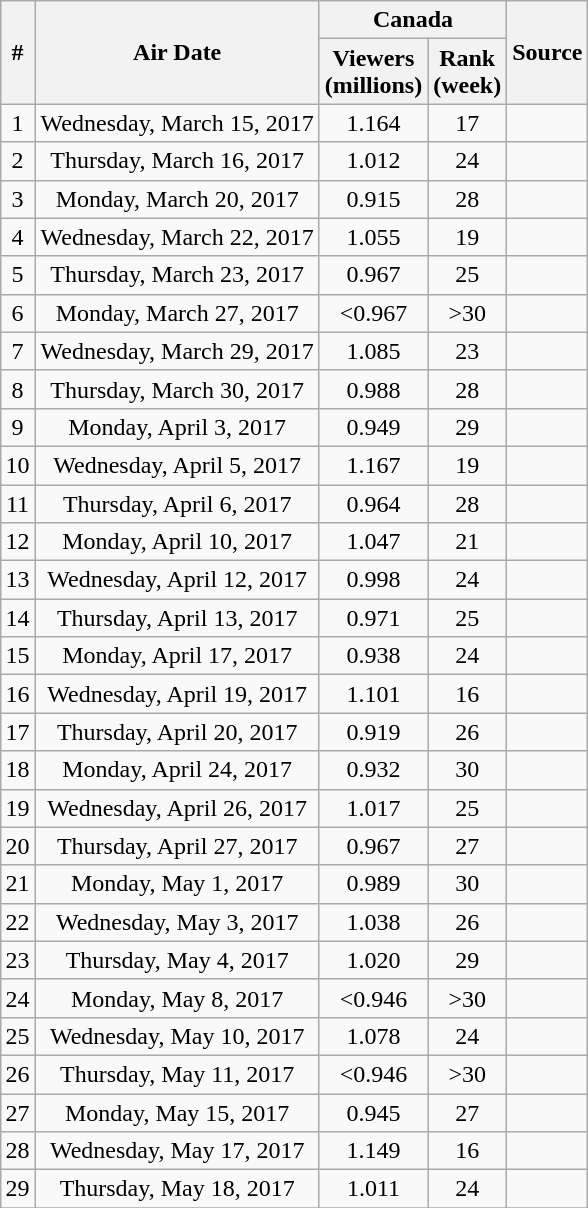<table class="wikitable" style="margin:auto; margin:auto;">
<tr>
<th rowspan="2">#</th>
<th rowspan="2">Air Date</th>
<th colspan="2" style="text-align:center" class="unsortable">Canada</th>
<th rowspan="2" class="unsortable">Source</th>
</tr>
<tr>
<th>Viewers<br>(millions)</th>
<th>Rank<br>(week)</th>
</tr>
<tr>
<td style="text-align:center">1</td>
<td style="text-align:center">Wednesday, March 15, 2017</td>
<td style="text-align:center">1.164</td>
<td style="text-align:center">17</td>
<td style="text-align:center"></td>
</tr>
<tr>
<td style="text-align:center">2</td>
<td style="text-align:center">Thursday, March 16, 2017</td>
<td style="text-align:center">1.012</td>
<td style="text-align:center">24</td>
<td style="text-align:center"></td>
</tr>
<tr>
<td style="text-align:center">3</td>
<td style="text-align:center">Monday, March 20, 2017</td>
<td style="text-align:center">0.915</td>
<td style="text-align:center">28</td>
<td style="text-align:center"></td>
</tr>
<tr>
<td style="text-align:center">4</td>
<td style="text-align:center">Wednesday, March 22, 2017</td>
<td style="text-align:center">1.055</td>
<td style="text-align:center">19</td>
<td style="text-align:center"></td>
</tr>
<tr>
<td style="text-align:center">5</td>
<td style="text-align:center">Thursday, March 23, 2017</td>
<td style="text-align:center">0.967</td>
<td style="text-align:center">25</td>
<td style="text-align:center"></td>
</tr>
<tr>
<td style="text-align:center">6</td>
<td style="text-align:center">Monday, March 27, 2017</td>
<td style="text-align:center"><0.967</td>
<td style="text-align:center">>30</td>
<td style="text-align:center"></td>
</tr>
<tr>
<td style="text-align:center">7</td>
<td style="text-align:center">Wednesday, March 29, 2017</td>
<td style="text-align:center">1.085</td>
<td style="text-align:center">23</td>
<td style="text-align:center"></td>
</tr>
<tr>
<td style="text-align:center">8</td>
<td style="text-align:center">Thursday, March 30, 2017</td>
<td style="text-align:center">0.988</td>
<td style="text-align:center">28</td>
<td style="text-align:center"></td>
</tr>
<tr>
<td style="text-align:center">9</td>
<td style="text-align:center">Monday, April 3, 2017</td>
<td style="text-align:center">0.949</td>
<td style="text-align:center">29</td>
<td style="text-align:center"></td>
</tr>
<tr>
<td style="text-align:center">10</td>
<td style="text-align:center">Wednesday, April 5, 2017</td>
<td style="text-align:center">1.167</td>
<td style="text-align:center">19</td>
<td style="text-align:center"></td>
</tr>
<tr>
<td style="text-align:center">11</td>
<td style="text-align:center">Thursday, April 6, 2017</td>
<td style="text-align:center">0.964</td>
<td style="text-align:center">28</td>
<td style="text-align:center"></td>
</tr>
<tr>
<td style="text-align:center">12</td>
<td style="text-align:center">Monday, April 10, 2017</td>
<td style="text-align:center">1.047</td>
<td style="text-align:center">21</td>
<td style="text-align:center"></td>
</tr>
<tr>
<td style="text-align:center">13</td>
<td style="text-align:center">Wednesday, April 12, 2017</td>
<td style="text-align:center">0.998</td>
<td style="text-align:center">24</td>
<td style="text-align:center"></td>
</tr>
<tr>
<td style="text-align:center">14</td>
<td style="text-align:center">Thursday, April 13, 2017</td>
<td style="text-align:center">0.971</td>
<td style="text-align:center">25</td>
<td style="text-align:center"></td>
</tr>
<tr>
<td style="text-align:center">15</td>
<td style="text-align:center">Monday, April 17, 2017</td>
<td style="text-align:center">0.938</td>
<td style="text-align:center">24</td>
<td style="text-align:center"></td>
</tr>
<tr>
<td style="text-align:center">16</td>
<td style="text-align:center">Wednesday, April 19, 2017</td>
<td style="text-align:center">1.101</td>
<td style="text-align:center">16</td>
<td style="text-align:center"></td>
</tr>
<tr>
<td style="text-align:center">17</td>
<td style="text-align:center">Thursday, April 20, 2017</td>
<td style="text-align:center">0.919</td>
<td style="text-align:center">26</td>
<td style="text-align:center"></td>
</tr>
<tr>
<td style="text-align:center">18</td>
<td style="text-align:center">Monday, April 24, 2017</td>
<td style="text-align:center">0.932</td>
<td style="text-align:center">30</td>
<td style="text-align:center"></td>
</tr>
<tr>
<td style="text-align:center">19</td>
<td style="text-align:center">Wednesday, April 26, 2017</td>
<td style="text-align:center">1.017</td>
<td style="text-align:center">25</td>
<td style="text-align:center"></td>
</tr>
<tr>
<td style="text-align:center">20</td>
<td style="text-align:center">Thursday, April 27, 2017</td>
<td style="text-align:center">0.967</td>
<td style="text-align:center">27</td>
<td style="text-align:center"></td>
</tr>
<tr>
<td style="text-align:center">21</td>
<td style="text-align:center">Monday, May 1, 2017</td>
<td style="text-align:center">0.989</td>
<td style="text-align:center">30</td>
<td style="text-align:center"></td>
</tr>
<tr>
<td style="text-align:center">22</td>
<td style="text-align:center">Wednesday, May 3, 2017</td>
<td style="text-align:center">1.038</td>
<td style="text-align:center">26</td>
<td style="text-align:center"></td>
</tr>
<tr>
<td style="text-align:center">23</td>
<td style="text-align:center">Thursday, May 4, 2017</td>
<td style="text-align:center">1.020</td>
<td style="text-align:center">29</td>
<td style="text-align:center"></td>
</tr>
<tr>
<td style="text-align:center">24</td>
<td style="text-align:center">Monday, May 8, 2017</td>
<td style="text-align:center"><0.946</td>
<td style="text-align:center">>30</td>
<td style="text-align:center"></td>
</tr>
<tr>
<td style="text-align:center">25</td>
<td style="text-align:center">Wednesday, May 10, 2017</td>
<td style="text-align:center">1.078</td>
<td style="text-align:center">24</td>
<td style="text-align:center"></td>
</tr>
<tr>
<td style="text-align:center">26</td>
<td style="text-align:center">Thursday, May 11, 2017</td>
<td style="text-align:center"><0.946</td>
<td style="text-align:center">>30</td>
<td style="text-align:center"></td>
</tr>
<tr>
<td style="text-align:center">27</td>
<td style="text-align:center">Monday, May 15, 2017</td>
<td style="text-align:center">0.945</td>
<td style="text-align:center">27</td>
<td style="text-align:center"></td>
</tr>
<tr>
<td style="text-align:center">28</td>
<td style="text-align:center">Wednesday, May 17, 2017</td>
<td style="text-align:center">1.149</td>
<td style="text-align:center">16</td>
<td style="text-align:center"></td>
</tr>
<tr>
<td style="text-align:center">29</td>
<td style="text-align:center">Thursday, May 18, 2017</td>
<td style="text-align:center">1.011</td>
<td style="text-align:center">24</td>
<td style="text-align:center"></td>
</tr>
<tr>
</tr>
</table>
